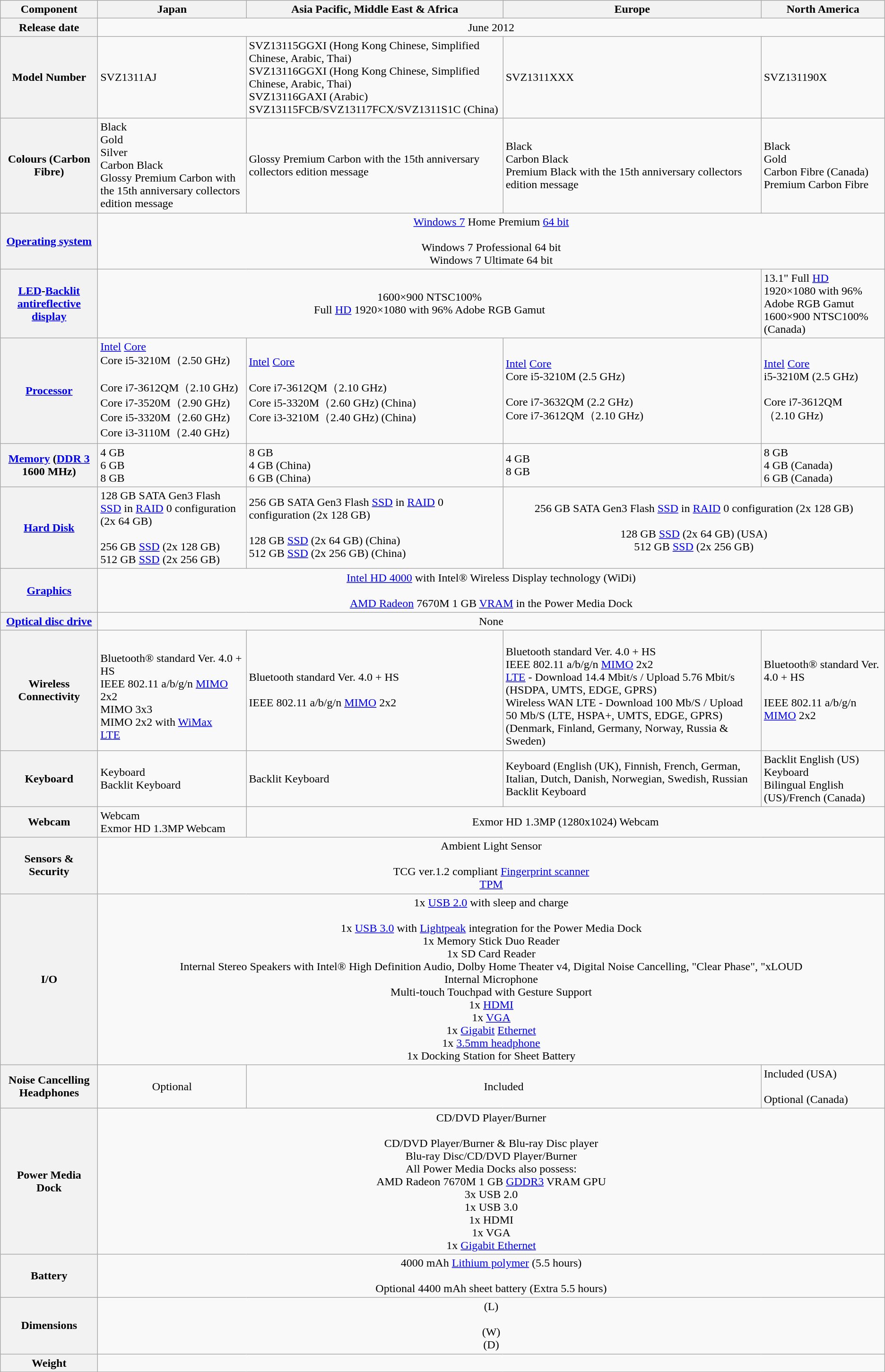<table class="wikitable">
<tr>
<th>Component</th>
<th>Japan</th>
<th>Asia Pacific, Middle East & Africa</th>
<th>Europe</th>
<th>North America</th>
</tr>
<tr>
<th>Release date</th>
<td colspan="4" style="text-align: center;">June 2012</td>
</tr>
<tr>
<th>Model Number</th>
<td>SVZ1311AJ</td>
<td>SVZ13115GGXI (Hong Kong Chinese, Simplified Chinese, Arabic, Thai)<br> SVZ13116GGXI (Hong Kong Chinese, Simplified Chinese, Arabic, Thai) <br>SVZ13116GAXI (Arabic) <br>SVZ13115FCB/SVZ13117FCX/SVZ1311S1C (China) <br></td>
<td>SVZ1311XXX</td>
<td>SVZ131190X</td>
</tr>
<tr>
<th>Colours (Carbon Fibre)</th>
<td>Black <br>Gold <br>Silver <br>Carbon Black <br>Glossy Premium Carbon with the 15th anniversary collectors edition message</td>
<td>Glossy Premium Carbon with the 15th anniversary collectors edition message</td>
<td>Black <br> Carbon Black <br>Premium Black with the 15th anniversary collectors edition message</td>
<td>Black <br> Gold <br>Carbon Fibre (Canada) <br>Premium Carbon Fibre</td>
</tr>
<tr>
<th><a href='#'>Operating system</a></th>
<td style="text-align:center;" colspan="4"><a href='#'>Windows 7</a> Home Premium <a href='#'>64 bit</a><br><br>Windows 7 Professional 64 bit <br>
Windows 7 Ultimate 64 bit</td>
</tr>
<tr>
<th><a href='#'>LED</a>-<a href='#'>Backlit</a> <a href='#'>antireflective</a> <a href='#'>display</a></th>
<td style="text-align:center;" colspan="3"> 1600×900 NTSC100% <br>  Full <a href='#'>HD</a> 1920×1080 with 96% Adobe RGB Gamut</td>
<td>13.1" Full <a href='#'>HD</a> 1920×1080 with 96% Adobe RGB Gamut <br> 1600×900 NTSC100% (Canada)</td>
</tr>
<tr>
<th><a href='#'>Processor</a></th>
<td><a href='#'>Intel</a> <a href='#'>Core</a> <br>Core i5-3210M（2.50 GHz)<br><br>Core i7-3612QM（2.10 GHz)<br> Core i7-3520M（2.90 GHz)<br> Core i5-3320M（2.60 GHz)<br> Core i3-3110M（2.40 GHz)</td>
<td><a href='#'>Intel</a> <a href='#'>Core</a> <br><br>Core i7-3612QM（2.10 GHz)<br> Core i5-3320M（2.60 GHz) (China)<br> Core i3-3210M（2.40 GHz) (China)</td>
<td><a href='#'>Intel</a> <a href='#'>Core</a> <br>Core i5-3210M (2.5 GHz) <br><br>Core i7-3632QM (2.2 GHz) <br> Core i7-3612QM（2.10 GHz)</td>
<td><a href='#'>Intel</a> <a href='#'>Core</a> <br>i5-3210M (2.5 GHz) <br><br>Core i7-3612QM（2.10 GHz)<br></td>
</tr>
<tr>
<th><a href='#'>Memory</a> (<a href='#'>DDR 3</a> 1600 MHz)</th>
<td>4 GB <br>6 GB <br>8 GB</td>
<td>8 GB <br>4 GB (China) <br>6 GB (China)</td>
<td>4 GB <br>8 GB</td>
<td>8 GB <br>4 GB (Canada) <br>6 GB (Canada)</td>
</tr>
<tr>
<th><a href='#'>Hard Disk</a></th>
<td>128 GB SATA Gen3 Flash <a href='#'>SSD</a> in <a href='#'>RAID</a> 0 configuration (2x 64 GB)<br><br>256 GB <a href='#'>SSD</a> (2x 128 GB)<br>
512 GB <a href='#'>SSD</a> (2x 256 GB)<br></td>
<td>256 GB SATA Gen3 Flash <a href='#'>SSD</a> in <a href='#'>RAID</a> 0 configuration (2x 128 GB)<br><br>128 GB <a href='#'>SSD</a> (2x 64 GB) (China)<br>
512 GB <a href='#'>SSD</a> (2x 256 GB) (China)<br></td>
<td style="text-align:center;" colspan="4">256 GB SATA Gen3 Flash <a href='#'>SSD</a> in <a href='#'>RAID</a> 0 configuration (2x 128 GB)<br><br>128 GB <a href='#'>SSD</a> (2x 64 GB) (USA)<br>
512 GB <a href='#'>SSD</a> (2x 256 GB)<br></td>
</tr>
<tr>
<th><a href='#'>Graphics</a></th>
<td style="text-align:center;" colspan="4"><a href='#'>Intel HD 4000</a> with Intel® Wireless Display technology (WiDi)<br><br><a href='#'>AMD Radeon</a> 7670M 1 GB <a href='#'>VRAM</a> in the Power Media Dock</td>
</tr>
<tr>
<th><a href='#'>Optical disc drive</a></th>
<td style="text-align:center;" colspan="4">None</td>
</tr>
<tr>
<th>Wireless Connectivity</th>
<td><br>Bluetooth® standard Ver. 4.0 + HS <br>
IEEE 802.11 a/b/g/n <a href='#'>MIMO</a> 2x2<br>
MIMO 3x3 <br>
MIMO 2x2 with <a href='#'>WiMax</a><br>
<a href='#'>LTE</a></td>
<td>Bluetooth standard Ver. 4.0 + HS <br><br>IEEE 802.11 a/b/g/n <a href='#'>MIMO</a> 2x2<br></td>
<td><br>Bluetooth standard Ver. 4.0 + HS <br>
IEEE 802.11 a/b/g/n <a href='#'>MIMO</a> 2x2<br><a href='#'>LTE</a> - Download 14.4 Mbit/s / Upload 5.76 Mbit/s (HSDPA, UMTS, EDGE, GPRS) <br>
Wireless WAN LTE - Download 100 Mb/S / Upload 50 Mb/S (LTE, HSPA+, UMTS, EDGE, GPRS) (Denmark, Finland, Germany, Norway, Russia & Sweden)</td>
<td>Bluetooth® standard Ver. 4.0 + HS <br><br>IEEE 802.11 a/b/g/n <a href='#'>MIMO</a> 2x2<br></td>
</tr>
<tr>
<th>Keyboard</th>
<td>Keyboard <br>Backlit Keyboard</td>
<td>Backlit Keyboard</td>
<td>Keyboard (English (UK), Finnish, French, German, Italian, Dutch, Danish, Norwegian, Swedish, Russian <br>Backlit Keyboard</td>
<td>Backlit English (US) Keyboard <br>Bilingual English (US)/French (Canada)</td>
</tr>
<tr>
<th>Webcam</th>
<td>Webcam<br> Exmor HD 1.3MP Webcam</td>
<td style="text-align:center;" colspan="3">Exmor HD 1.3MP (1280x1024) Webcam</td>
</tr>
<tr>
<th>Sensors & Security</th>
<td style="text-align:center;" colspan="4">Ambient Light Sensor <br><br>TCG ver.1.2 compliant <a href='#'>Fingerprint scanner</a> <br>
<a href='#'>TPM</a></td>
</tr>
<tr>
<th>I/O</th>
<td style="text-align:center;" colspan="4">1x <a href='#'>USB 2.0</a> with sleep and charge  <br><br>1x <a href='#'>USB 3.0</a> with <a href='#'>Lightpeak</a> integration for the Power Media Dock <br>
1x Memory Stick Duo Reader <br>
1x SD Card Reader <br>
Internal Stereo Speakers with Intel® High Definition Audio, Dolby Home Theater v4, Digital Noise Cancelling, "Clear Phase", "xLOUD<br>
Internal Microphone<br>
Multi-touch Touchpad with Gesture Support<br>
1x <a href='#'>HDMI</a> <br>
1x <a href='#'>VGA</a> <br>
1x <a href='#'>Gigabit</a> <a href='#'>Ethernet</a> <br>
1x <a href='#'>3.5mm headphone</a> <br>
1x Docking Station for Sheet Battery</td>
</tr>
<tr>
<th>Noise Cancelling Headphones</th>
<td style="text-align:center;">Optional  <br></td>
<td style="text-align:center;" colspan="2">Included  <br></td>
<td>Included (USA) <br><br>Optional (Canada)</td>
</tr>
<tr>
<th>Power Media Dock</th>
<td style="text-align:center;" colspan="4">CD/DVD Player/Burner <br><br>CD/DVD Player/Burner & Blu-ray Disc player <br>
Blu-ray Disc/CD/DVD Player/Burner<br>All Power Media Docks also possess: <br>
AMD Radeon 7670M 1 GB <a href='#'>GDDR3</a> VRAM GPU <br>
3x USB 2.0 <br>
1x USB 3.0 <br>
1x HDMI <br>
1x VGA <br>
1x <a href='#'>Gigabit Ethernet</a></td>
</tr>
<tr>
<th>Battery</th>
<td style="text-align:center;" colspan="4">4000 mAh <a href='#'>Lithium polymer</a> (5.5 hours)<br><br>Optional 4400 mAh sheet battery (Extra 5.5 hours)</td>
</tr>
<tr>
<th>Dimensions</th>
<td style="text-align:center;" colspan="4"> (L) <br><br> (W) <br>
 (D)</td>
</tr>
<tr>
<th>Weight</th>
<td style="text-align:center;" colspan="4"></td>
</tr>
</table>
